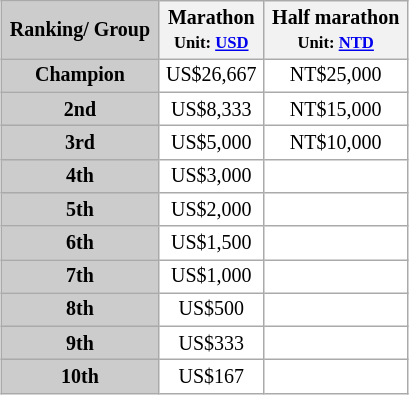<table style="white-space: nowrap;">
<tr style="vertical-align:top;">
<td style="vertical-align:top;"><br><table class="wikitable" style="text-align:center; font-size: smaller;width:100%;background-color:white;">
<tr>
<th rowspan="1" style="background-color:#ccc;">Ranking/ Group</th>
<th>Marathon<br><small>Unit: <a href='#'>USD</a></small></th>
<th>Half marathon<br><small>Unit: <a href='#'>NTD</a></small></th>
</tr>
<tr>
<th rowspan="1" style="background-color:#ccc;">Champion</th>
<td>US$26,667</td>
<td>NT$25,000</td>
</tr>
<tr>
<th rowspan="1" style="background-color:#ccc;">2nd</th>
<td>US$8,333</td>
<td>NT$15,000</td>
</tr>
<tr>
<th rowspan="1" style="background-color:#ccc;">3rd</th>
<td>US$5,000</td>
<td>NT$10,000</td>
</tr>
<tr>
<th rowspan="1" style="background-color:#ccc;">4th</th>
<td>US$3,000</td>
<td></td>
</tr>
<tr>
<th rowspan="1" style="background-color:#ccc;">5th</th>
<td>US$2,000</td>
<td></td>
</tr>
<tr>
<th rowspan="1" style="background-color:#ccc;">6th</th>
<td>US$1,500</td>
<td></td>
</tr>
<tr>
<th rowspan="1" style="background-color:#ccc;">7th</th>
<td>US$1,000</td>
<td></td>
</tr>
<tr>
<th rowspan="1" style="background-color:#ccc;">8th</th>
<td>US$500</td>
<td></td>
</tr>
<tr>
<th rowspan="1" style="background-color:#ccc;">9th</th>
<td>US$333</td>
<td></td>
</tr>
<tr>
<th rowspan="1" style="background-color:#ccc;">10th</th>
<td>US$167</td>
<td></td>
</tr>
</table>
</td>
</tr>
</table>
